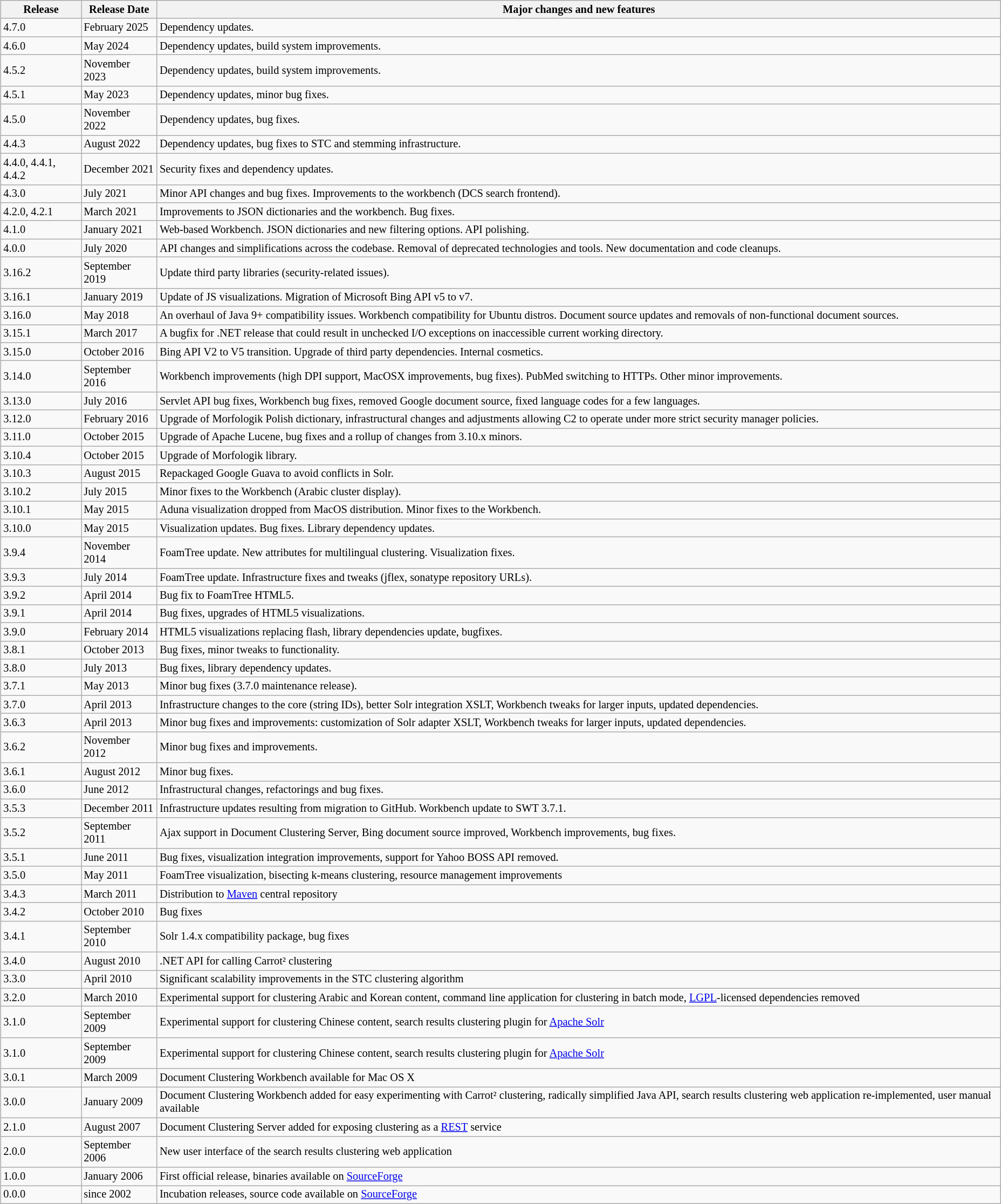<table class="wikitable"  style="margin:auto; margin:0 0 0 2em; font-size:85%;">
<tr>
<th>Release</th>
<th>Release Date</th>
<th>Major changes and new features</th>
</tr>
<tr>
<td>4.7.0</td>
<td>February 2025</td>
<td>Dependency updates.</td>
</tr>
<tr>
<td>4.6.0</td>
<td>May 2024</td>
<td>Dependency updates, build system improvements.</td>
</tr>
<tr>
<td>4.5.2</td>
<td>November 2023</td>
<td>Dependency updates, build system improvements.</td>
</tr>
<tr>
<td>4.5.1</td>
<td>May 2023</td>
<td>Dependency updates, minor bug fixes.</td>
</tr>
<tr>
<td>4.5.0</td>
<td>November 2022</td>
<td>Dependency updates, bug fixes.</td>
</tr>
<tr>
<td>4.4.3</td>
<td>August 2022</td>
<td>Dependency updates, bug fixes to STC and stemming infrastructure.</td>
</tr>
<tr>
<td>4.4.0, 4.4.1, 4.4.2</td>
<td>December 2021</td>
<td>Security fixes and dependency  updates.</td>
</tr>
<tr>
<td>4.3.0</td>
<td>July 2021</td>
<td>Minor API changes and bug fixes. Improvements to the workbench (DCS search frontend).</td>
</tr>
<tr>
<td>4.2.0, 4.2.1</td>
<td>March 2021</td>
<td>Improvements to JSON dictionaries and the workbench. Bug fixes.</td>
</tr>
<tr>
<td>4.1.0</td>
<td>January 2021</td>
<td>Web-based Workbench. JSON dictionaries and new filtering options. API polishing.</td>
</tr>
<tr>
<td>4.0.0</td>
<td>July 2020</td>
<td>API changes and simplifications across the codebase. Removal of deprecated technologies and tools. New documentation and code cleanups.</td>
</tr>
<tr>
<td>3.16.2</td>
<td>September 2019</td>
<td>Update third party libraries (security-related issues).</td>
</tr>
<tr>
<td>3.16.1</td>
<td>January 2019</td>
<td>Update of JS visualizations. Migration of Microsoft Bing API v5 to v7.</td>
</tr>
<tr>
<td>3.16.0</td>
<td>May 2018</td>
<td>An overhaul of Java 9+ compatibility issues. Workbench compatibility for Ubuntu distros. Document source updates and removals of non-functional document sources.</td>
</tr>
<tr>
<td>3.15.1</td>
<td>March 2017</td>
<td>A bugfix for .NET release that could result in unchecked I/O exceptions on inaccessible current working directory.</td>
</tr>
<tr>
<td>3.15.0</td>
<td>October 2016</td>
<td>Bing API V2 to V5 transition. Upgrade of third party dependencies. Internal cosmetics.</td>
</tr>
<tr>
<td>3.14.0</td>
<td>September 2016</td>
<td>Workbench improvements (high DPI support, MacOSX improvements, bug fixes). PubMed switching to HTTPs. Other minor improvements.</td>
</tr>
<tr>
<td>3.13.0</td>
<td>July 2016</td>
<td>Servlet API bug fixes, Workbench bug fixes, removed Google document source, fixed language codes for a few languages.</td>
</tr>
<tr>
<td>3.12.0</td>
<td>February 2016</td>
<td>Upgrade of Morfologik Polish dictionary, infrastructural changes and adjustments allowing C2 to operate under more strict security manager policies.</td>
</tr>
<tr>
<td>3.11.0</td>
<td>October 2015</td>
<td>Upgrade of Apache Lucene, bug fixes and a rollup of changes from 3.10.x minors.</td>
</tr>
<tr>
<td>3.10.4</td>
<td>October 2015</td>
<td>Upgrade of Morfologik library.</td>
</tr>
<tr>
<td>3.10.3</td>
<td>August 2015</td>
<td>Repackaged Google Guava to avoid conflicts in Solr.</td>
</tr>
<tr>
<td>3.10.2</td>
<td>July 2015</td>
<td>Minor fixes to the Workbench (Arabic cluster display).</td>
</tr>
<tr>
<td>3.10.1</td>
<td>May 2015</td>
<td>Aduna visualization dropped from MacOS distribution. Minor fixes to the Workbench.</td>
</tr>
<tr>
<td>3.10.0</td>
<td>May 2015</td>
<td>Visualization updates. Bug fixes. Library dependency updates.</td>
</tr>
<tr>
<td>3.9.4</td>
<td>November 2014</td>
<td>FoamTree update. New attributes for multilingual clustering. Visualization fixes.</td>
</tr>
<tr>
<td>3.9.3</td>
<td>July 2014</td>
<td>FoamTree update. Infrastructure fixes and tweaks (jflex, sonatype repository URLs).</td>
</tr>
<tr>
<td>3.9.2</td>
<td>April 2014</td>
<td>Bug fix to FoamTree HTML5.</td>
</tr>
<tr>
<td>3.9.1</td>
<td>April 2014</td>
<td>Bug fixes, upgrades of HTML5 visualizations.</td>
</tr>
<tr>
<td>3.9.0</td>
<td>February 2014</td>
<td>HTML5 visualizations replacing flash, library dependencies update, bugfixes.</td>
</tr>
<tr>
<td>3.8.1</td>
<td>October 2013</td>
<td>Bug fixes, minor tweaks to functionality.</td>
</tr>
<tr>
<td>3.8.0</td>
<td>July 2013</td>
<td>Bug fixes, library dependency updates.</td>
</tr>
<tr>
<td>3.7.1</td>
<td>May 2013</td>
<td>Minor bug fixes (3.7.0 maintenance release).</td>
</tr>
<tr>
<td>3.7.0</td>
<td>April 2013</td>
<td>Infrastructure changes to the core (string IDs), better Solr integration XSLT, Workbench tweaks for larger inputs, updated dependencies.</td>
</tr>
<tr>
<td>3.6.3</td>
<td>April 2013</td>
<td>Minor bug fixes and improvements: customization of Solr adapter XSLT, Workbench tweaks for larger inputs, updated dependencies.</td>
</tr>
<tr>
<td>3.6.2</td>
<td>November 2012</td>
<td>Minor bug fixes and improvements.</td>
</tr>
<tr>
<td>3.6.1</td>
<td>August 2012</td>
<td>Minor bug fixes.</td>
</tr>
<tr>
<td>3.6.0</td>
<td>June 2012</td>
<td>Infrastructural changes, refactorings and bug fixes.</td>
</tr>
<tr>
<td>3.5.3</td>
<td>December 2011</td>
<td>Infrastructure updates resulting from migration to GitHub. Workbench update to SWT 3.7.1.</td>
</tr>
<tr>
<td>3.5.2</td>
<td>September 2011</td>
<td>Ajax support in Document Clustering Server, Bing document source improved, Workbench improvements, bug fixes.</td>
</tr>
<tr>
<td>3.5.1</td>
<td>June 2011</td>
<td>Bug fixes, visualization integration improvements, support for Yahoo BOSS API removed.</td>
</tr>
<tr>
<td>3.5.0</td>
<td>May 2011</td>
<td>FoamTree visualization, bisecting k-means clustering, resource management improvements</td>
</tr>
<tr>
<td>3.4.3</td>
<td>March 2011</td>
<td>Distribution to <a href='#'>Maven</a> central repository</td>
</tr>
<tr>
<td>3.4.2</td>
<td>October 2010</td>
<td>Bug fixes</td>
</tr>
<tr>
<td>3.4.1</td>
<td>September 2010</td>
<td>Solr 1.4.x compatibility package, bug fixes</td>
</tr>
<tr>
<td>3.4.0</td>
<td>August 2010</td>
<td>.NET API for calling Carrot² clustering</td>
</tr>
<tr>
<td>3.3.0</td>
<td>April 2010</td>
<td>Significant scalability improvements in the STC clustering algorithm</td>
</tr>
<tr>
<td>3.2.0</td>
<td>March 2010</td>
<td>Experimental support for clustering Arabic and Korean content, command line application for clustering in batch mode, <a href='#'>LGPL</a>-licensed dependencies removed</td>
</tr>
<tr>
<td>3.1.0</td>
<td>September 2009</td>
<td>Experimental support for clustering Chinese content, search results clustering plugin for <a href='#'>Apache Solr</a></td>
</tr>
<tr>
<td>3.1.0</td>
<td>September 2009</td>
<td>Experimental support for clustering Chinese content, search results clustering plugin for <a href='#'>Apache Solr</a></td>
</tr>
<tr>
<td>3.0.1</td>
<td>March 2009</td>
<td>Document Clustering Workbench available for Mac OS X</td>
</tr>
<tr>
<td>3.0.0</td>
<td>January 2009</td>
<td>Document Clustering Workbench added for easy experimenting with Carrot² clustering, radically simplified Java API, search results clustering web application re-implemented, user manual available</td>
</tr>
<tr>
<td>2.1.0</td>
<td>August 2007</td>
<td>Document Clustering Server added for exposing clustering as a <a href='#'>REST</a> service</td>
</tr>
<tr>
<td>2.0.0</td>
<td>September 2006</td>
<td>New user interface of the search results clustering web application</td>
</tr>
<tr>
<td>1.0.0</td>
<td>January 2006</td>
<td>First official release, binaries available on <a href='#'>SourceForge</a></td>
</tr>
<tr>
<td>0.0.0</td>
<td>since 2002</td>
<td>Incubation releases, source code available on <a href='#'>SourceForge</a></td>
</tr>
</table>
